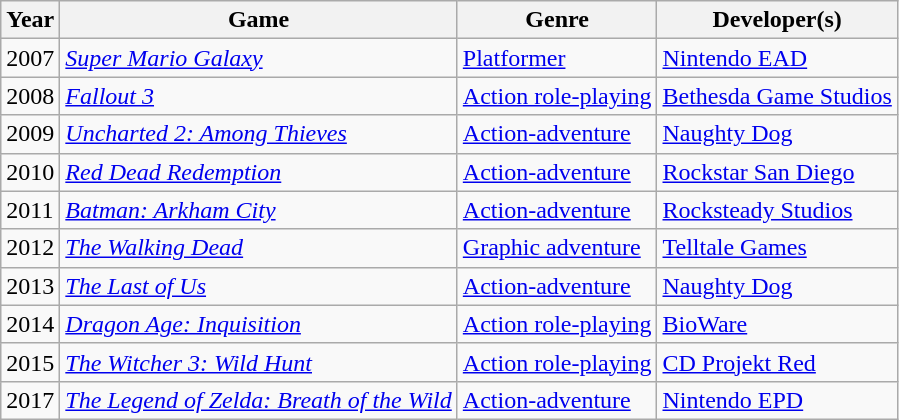<table class="wikitable">
<tr>
<th>Year</th>
<th>Game</th>
<th>Genre</th>
<th>Developer(s)</th>
</tr>
<tr>
<td>2007</td>
<td><em><a href='#'>Super Mario Galaxy</a></em></td>
<td><a href='#'>Platformer</a></td>
<td><a href='#'>Nintendo EAD</a></td>
</tr>
<tr>
<td>2008</td>
<td><em><a href='#'>Fallout 3</a></em></td>
<td><a href='#'>Action role-playing</a></td>
<td><a href='#'>Bethesda Game Studios</a></td>
</tr>
<tr>
<td>2009</td>
<td><em><a href='#'>Uncharted 2: Among Thieves</a></em></td>
<td><a href='#'>Action-adventure</a></td>
<td><a href='#'>Naughty Dog</a></td>
</tr>
<tr>
<td>2010</td>
<td><em><a href='#'>Red Dead Redemption</a></em></td>
<td><a href='#'>Action-adventure</a></td>
<td><a href='#'>Rockstar San Diego</a></td>
</tr>
<tr>
<td>2011</td>
<td><em><a href='#'>Batman: Arkham City</a></em></td>
<td><a href='#'>Action-adventure</a></td>
<td><a href='#'>Rocksteady Studios</a></td>
</tr>
<tr>
<td>2012</td>
<td><em><a href='#'>The Walking Dead</a></em></td>
<td><a href='#'>Graphic adventure</a></td>
<td><a href='#'>Telltale Games</a></td>
</tr>
<tr>
<td>2013</td>
<td><em><a href='#'>The Last of Us</a></em></td>
<td><a href='#'>Action-adventure</a></td>
<td><a href='#'>Naughty Dog</a></td>
</tr>
<tr>
<td>2014</td>
<td><em><a href='#'>Dragon Age: Inquisition</a></em></td>
<td><a href='#'>Action role-playing</a></td>
<td><a href='#'>BioWare</a></td>
</tr>
<tr>
<td>2015</td>
<td><em><a href='#'>The Witcher 3: Wild Hunt</a></em></td>
<td><a href='#'>Action role-playing</a></td>
<td><a href='#'>CD Projekt Red</a></td>
</tr>
<tr>
<td>2017</td>
<td><em><a href='#'>The Legend of Zelda: Breath of the Wild</a></em></td>
<td><a href='#'>Action-adventure</a></td>
<td><a href='#'>Nintendo EPD</a></td>
</tr>
</table>
